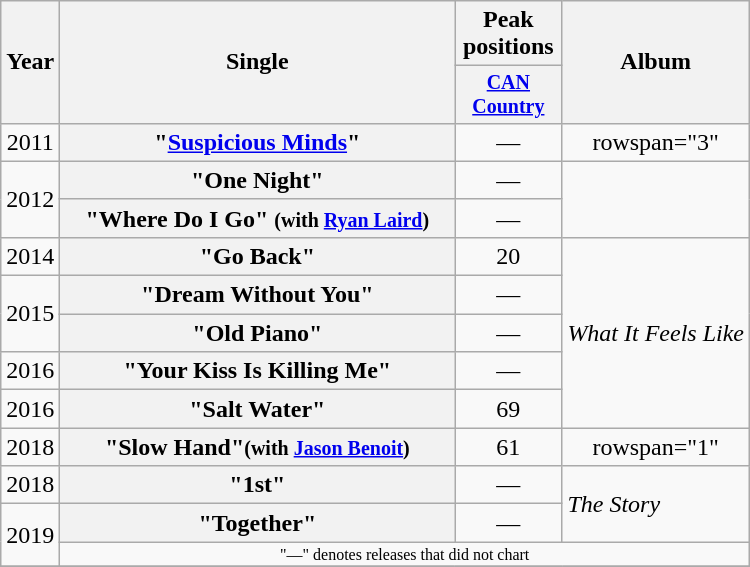<table class="wikitable plainrowheaders" style="text-align:center;">
<tr>
<th rowspan="2">Year</th>
<th rowspan="2" style="width:16em;">Single</th>
<th>Peak positions</th>
<th rowspan="2">Album</th>
</tr>
<tr style="font-size:smaller;">
<th width="65"><a href='#'>CAN Country</a></th>
</tr>
<tr>
<td>2011</td>
<th scope="row">"<a href='#'>Suspicious Minds</a>"</th>
<td>—</td>
<td>rowspan="3" </td>
</tr>
<tr>
<td rowspan="2">2012</td>
<th scope="row">"One Night"</th>
<td>—</td>
</tr>
<tr>
<th scope="row">"Where Do I Go" <small>(with <a href='#'>Ryan Laird</a>)</small></th>
<td>—</td>
</tr>
<tr>
<td>2014</td>
<th scope="row">"Go Back"</th>
<td>20</td>
<td align="left" rowspan="5"><em>What It Feels Like</em></td>
</tr>
<tr>
<td rowspan="2">2015</td>
<th scope="row">"Dream Without You"</th>
<td>—</td>
</tr>
<tr>
<th scope="row">"Old Piano"</th>
<td>—</td>
</tr>
<tr>
<td>2016</td>
<th scope="row">"Your Kiss Is Killing Me"</th>
<td>—</td>
</tr>
<tr>
<td>2016</td>
<th scope="row">"Salt Water"</th>
<td>69</td>
</tr>
<tr>
<td>2018</td>
<th scope="row">"Slow Hand"<small>(with <a href='#'>Jason Benoit</a>)</small></th>
<td>61</td>
<td>rowspan="1" </td>
</tr>
<tr>
<td>2018</td>
<th scope="row">"1st"</th>
<td>—</td>
<td align="left" rowspan="2"><em>The Story</em></td>
</tr>
<tr>
<td rowspan="2">2019</td>
<th scope="row">"Together"</th>
<td>—</td>
</tr>
<tr>
<td colspan="4" style="font-size:8pt">"—" denotes releases that did not chart</td>
</tr>
<tr>
</tr>
</table>
